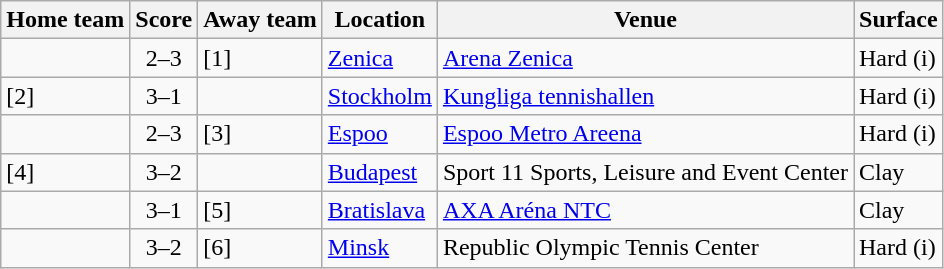<table class="wikitable">
<tr>
<th>Home team</th>
<th>Score</th>
<th>Away team</th>
<th>Location</th>
<th>Venue</th>
<th>Surface</th>
</tr>
<tr>
<td></td>
<td style="text-align:center;">2–3</td>
<td><strong></strong> [1]</td>
<td><a href='#'>Zenica</a></td>
<td><a href='#'>Arena Zenica</a></td>
<td>Hard (i)</td>
</tr>
<tr>
<td><strong></strong> [2]</td>
<td style="text-align:center;">3–1</td>
<td></td>
<td><a href='#'>Stockholm</a></td>
<td><a href='#'>Kungliga tennishallen</a></td>
<td>Hard (i)</td>
</tr>
<tr>
<td></td>
<td style="text-align:center;">2–3</td>
<td><strong></strong> [3]</td>
<td><a href='#'>Espoo</a></td>
<td><a href='#'>Espoo Metro Areena</a></td>
<td>Hard (i)</td>
</tr>
<tr>
<td><strong></strong> [4]</td>
<td style="text-align:center;">3–2</td>
<td></td>
<td><a href='#'>Budapest</a></td>
<td>Sport 11 Sports, Leisure and Event Center</td>
<td>Clay</td>
</tr>
<tr>
<td><strong></strong></td>
<td style="text-align:center;">3–1</td>
<td> [5]</td>
<td><a href='#'>Bratislava</a></td>
<td><a href='#'>AXA Aréna NTC</a></td>
<td>Clay</td>
</tr>
<tr>
<td><strong></strong></td>
<td style="text-align:center;">3–2</td>
<td> [6]</td>
<td><a href='#'>Minsk</a></td>
<td>Republic Olympic Tennis Center</td>
<td>Hard (i)</td>
</tr>
</table>
